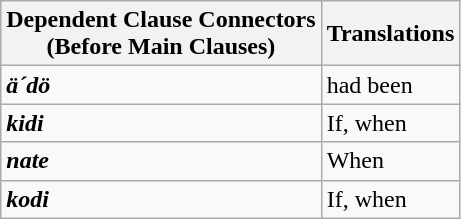<table class="wikitable">
<tr>
<th>Dependent Clause Connectors<br>(Before Main Clauses)</th>
<th>Translations</th>
</tr>
<tr>
<td><strong><em>ä´dö</em></strong></td>
<td>had been</td>
</tr>
<tr>
<td><strong><em>kidi</em></strong></td>
<td>If, when</td>
</tr>
<tr>
<td><strong><em>nate</em></strong></td>
<td>When</td>
</tr>
<tr>
<td><strong><em>kodi</em></strong></td>
<td>If, when</td>
</tr>
</table>
